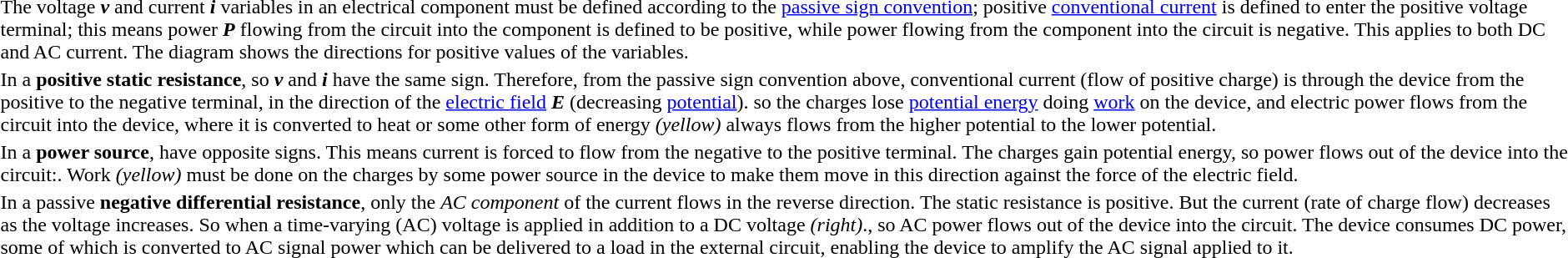<table>
<tr>
<td>The voltage <strong><em>v</em></strong> and current <strong><em>i</em></strong> variables in an electrical component must be defined according to the <a href='#'>passive sign convention</a>; positive <a href='#'>conventional current</a> is defined to enter the positive voltage terminal; this means power <strong><em>P</em></strong> flowing from the circuit into the component is defined to be positive, while power flowing from the component into the circuit is negative. This applies to both DC and AC current. The diagram shows the directions for positive values of the variables.</td>
<td></td>
</tr>
<tr>
<td>In a <strong>positive static resistance</strong>, so <strong><em>v</em></strong> and <strong><em>i</em></strong> have the same sign. Therefore, from the passive sign convention above, conventional current (flow of positive charge) is through the device from the positive to the negative terminal, in the direction of the <a href='#'>electric field</a> <strong><em>E</em></strong> (decreasing <a href='#'>potential</a>). so the charges lose <a href='#'>potential energy</a> doing <a href='#'>work</a> on the device, and electric power flows from the circuit into the device, where it is converted to heat or some other form of energy <em>(yellow)</em> always flows from the higher potential to the lower potential.</td>
<td></td>
</tr>
<tr>
<td>In a <strong>power source</strong>, have opposite signs. This means current is forced to flow from the negative to the positive terminal. The charges gain potential energy, so power flows out of the device into the circuit:. Work <em>(yellow)</em> must be done on the charges by some power source in the device to make them move in this direction against the force of the electric field.</td>
<td></td>
</tr>
<tr>
<td>In a passive <strong>negative differential resistance</strong>, only the <em>AC component</em> of the current flows in the reverse direction. The static resistance is positive. But the current (rate of charge flow) decreases as the voltage increases. So when a time-varying (AC) voltage is applied in addition to a DC voltage <em>(right)</em>., so AC power flows out of the device into the circuit. The device consumes DC power, some of which is converted to AC signal power which can be delivered to a load in the external circuit, enabling the device to amplify the AC signal applied to it.</td>
<td></td>
</tr>
</table>
